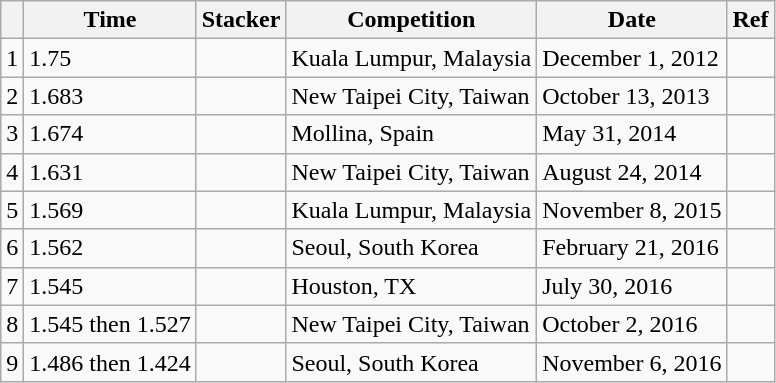<table class="wikitable">
<tr>
<th></th>
<th>Time</th>
<th>Stacker</th>
<th>Competition</th>
<th>Date</th>
<th>Ref</th>
</tr>
<tr>
<td>1</td>
<td>1.75</td>
<td></td>
<td>Kuala Lumpur, Malaysia</td>
<td>December 1, 2012</td>
<td></td>
</tr>
<tr>
<td>2</td>
<td>1.683</td>
<td></td>
<td>New Taipei City, Taiwan</td>
<td>October 13, 2013</td>
<td></td>
</tr>
<tr>
<td>3</td>
<td>1.674</td>
<td></td>
<td>Mollina, Spain</td>
<td>May 31, 2014</td>
<td></td>
</tr>
<tr>
<td>4</td>
<td>1.631</td>
<td></td>
<td>New Taipei City, Taiwan</td>
<td>August 24, 2014</td>
<td></td>
</tr>
<tr>
<td>5</td>
<td>1.569</td>
<td></td>
<td>Kuala Lumpur, Malaysia</td>
<td>November 8, 2015</td>
<td></td>
</tr>
<tr>
<td>6</td>
<td>1.562</td>
<td></td>
<td>Seoul, South Korea</td>
<td>February 21, 2016</td>
<td></td>
</tr>
<tr>
<td>7</td>
<td>1.545</td>
<td></td>
<td>Houston, TX</td>
<td>July 30, 2016</td>
<td></td>
</tr>
<tr>
<td>8</td>
<td>1.545 then 1.527</td>
<td></td>
<td>New Taipei City, Taiwan</td>
<td>October 2, 2016</td>
<td></td>
</tr>
<tr>
<td>9</td>
<td>1.486 then 1.424</td>
<td></td>
<td>Seoul, South Korea</td>
<td>November 6, 2016</td>
<td></td>
</tr>
</table>
